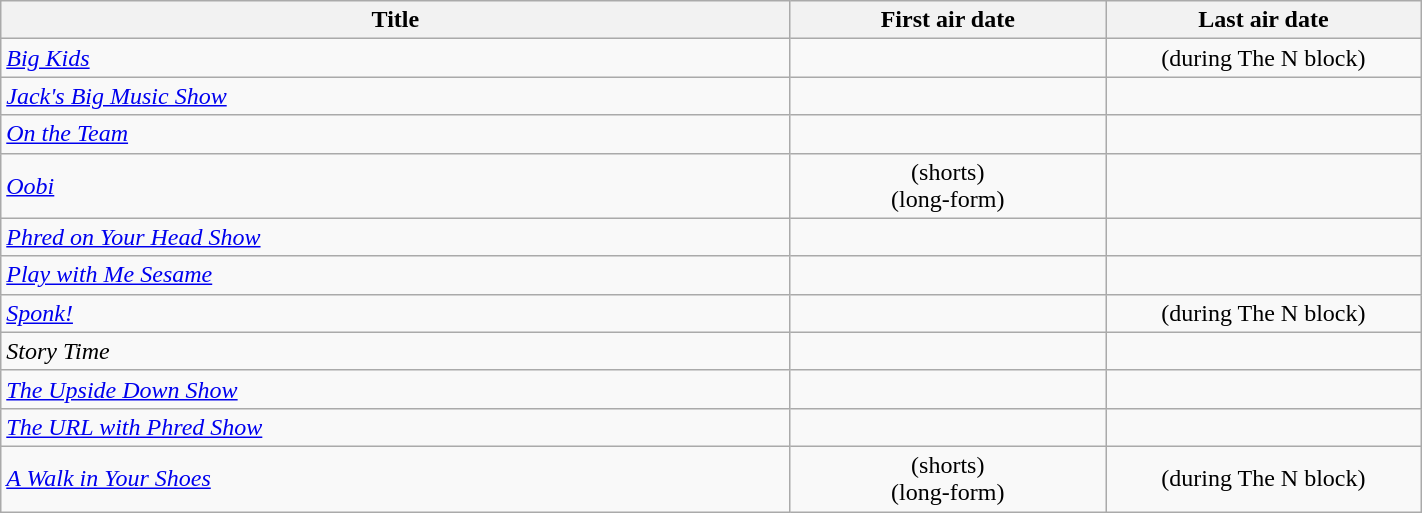<table class="wikitable plainrowheaders sortable" style="width:75%;text-align:center;">
<tr>
<th scope="col" style="width:25%;">Title</th>
<th scope="col" style="width:10%;">First air date</th>
<th scope="col" style="width:10%;">Last air date</th>
</tr>
<tr>
<td scope="row" style="text-align:left;"><em><a href='#'>Big Kids</a></em></td>
<td></td>
<td> (during The N block)</td>
</tr>
<tr>
<td scope="row" style="text-align:left;"><em><a href='#'>Jack's Big Music Show</a></em></td>
<td></td>
<td></td>
</tr>
<tr>
<td scope="row" style="text-align:left;"><em><a href='#'>On the Team</a></em></td>
<td></td>
<td></td>
</tr>
<tr>
<td scope="row" style="text-align:left;"><em><a href='#'>Oobi</a></em></td>
<td> (shorts)<br> (long-form)</td>
<td></td>
</tr>
<tr>
<td scope="row" style="text-align:left;"><em><a href='#'>Phred on Your Head Show</a></em></td>
<td></td>
<td></td>
</tr>
<tr>
<td scope="row" style="text-align:left;"><em><a href='#'>Play with Me Sesame</a></em></td>
<td></td>
<td></td>
</tr>
<tr>
<td scope="row" style="text-align:left;"><em><a href='#'>Sponk!</a></em></td>
<td></td>
<td> (during The N block)</td>
</tr>
<tr>
<td scope="row" style="text-align:left;"><em>Story Time</em></td>
<td></td>
<td></td>
</tr>
<tr>
<td scope="row" style="text-align:left;"><em><a href='#'>The Upside Down Show</a></em></td>
<td></td>
<td></td>
</tr>
<tr>
<td scope="row" style="text-align:left;"><em><a href='#'>The URL with Phred Show</a></em></td>
<td></td>
<td></td>
</tr>
<tr>
<td scope="row" style="text-align:left;"><em><a href='#'>A Walk in Your Shoes</a></em></td>
<td> (shorts)<br> (long-form)</td>
<td> (during The N block)</td>
</tr>
</table>
